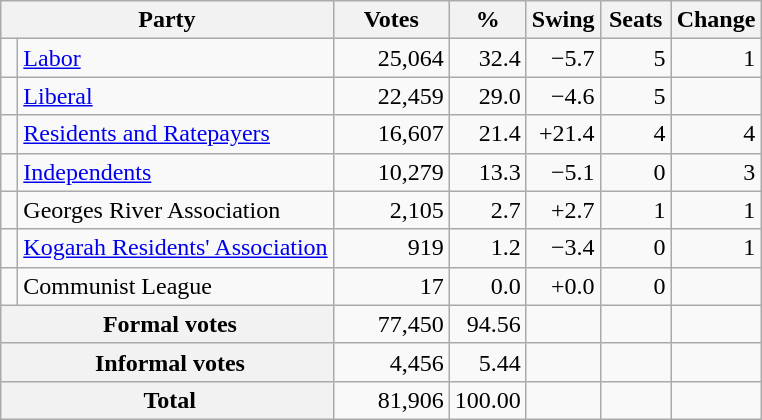<table class="wikitable" style="text-align:right; margin-bottom:0">
<tr>
<th style="width:10px" colspan=3>Party</th>
<th style="width:70px;">Votes</th>
<th style="width:40px;">%</th>
<th style="width:40px;">Swing</th>
<th style="width:40px;">Seats</th>
<th style="width:40px;">Change</th>
</tr>
<tr>
<td> </td>
<td style="text-align:left;" colspan="2"><a href='#'>Labor</a></td>
<td>25,064</td>
<td>32.4</td>
<td>−5.7</td>
<td>5</td>
<td> 1</td>
</tr>
<tr>
<td> </td>
<td style="text-align:left;" colspan="2"><a href='#'>Liberal</a></td>
<td>22,459</td>
<td>29.0</td>
<td>−4.6</td>
<td>5</td>
<td></td>
</tr>
<tr>
<td> </td>
<td style="text-align:left;" colspan="2"><a href='#'>Residents and Ratepayers</a></td>
<td>16,607</td>
<td>21.4</td>
<td>+21.4</td>
<td>4</td>
<td> 4</td>
</tr>
<tr>
<td> </td>
<td style="text-align:left;" colspan="2"><a href='#'>Independents</a></td>
<td>10,279</td>
<td>13.3</td>
<td>−5.1</td>
<td>0</td>
<td> 3</td>
</tr>
<tr>
<td> </td>
<td style="text-align:left;" colspan="2">Georges River Association</td>
<td>2,105</td>
<td>2.7</td>
<td>+2.7</td>
<td>1</td>
<td> 1</td>
</tr>
<tr>
<td> </td>
<td style="text-align:left;" colspan="2"><a href='#'>Kogarah Residents' Association</a></td>
<td>919</td>
<td>1.2</td>
<td>−3.4</td>
<td>0</td>
<td> 1</td>
</tr>
<tr>
<td> </td>
<td style="text-align:left;" colspan="2">Communist League</td>
<td>17</td>
<td>0.0</td>
<td>+0.0</td>
<td>0</td>
<td></td>
</tr>
<tr>
<th colspan="3" rowspan="1"> Formal votes</th>
<td>77,450</td>
<td>94.56</td>
<td></td>
<td></td>
<td></td>
</tr>
<tr>
<th colspan="3" rowspan="1"> Informal votes</th>
<td>4,456</td>
<td>5.44</td>
<td></td>
<td></td>
<td></td>
</tr>
<tr>
<th colspan="3" rowspan="1"> <strong>Total </strong></th>
<td>81,906</td>
<td>100.00</td>
<td></td>
<td></td>
<td></td>
</tr>
</table>
